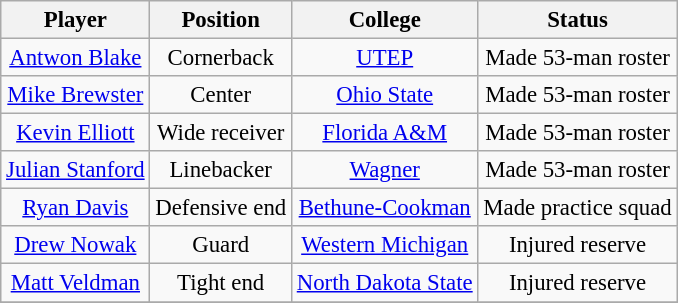<table class="wikitable" style="font-size: 95%;">
<tr>
<th>Player</th>
<th>Position</th>
<th>College</th>
<th>Status</th>
</tr>
<tr>
<td align="center"><a href='#'>Antwon Blake</a></td>
<td align="center">Cornerback</td>
<td align="center"><a href='#'>UTEP</a></td>
<td align="center">Made 53-man roster</td>
</tr>
<tr>
<td align="center"><a href='#'>Mike Brewster</a></td>
<td align="center">Center</td>
<td align="center"><a href='#'>Ohio State</a></td>
<td align="center">Made 53-man roster</td>
</tr>
<tr>
<td align="center"><a href='#'>Kevin Elliott</a></td>
<td align="center">Wide receiver</td>
<td align="center"><a href='#'>Florida A&M</a></td>
<td align="center">Made 53-man roster</td>
</tr>
<tr>
<td align="center"><a href='#'>Julian Stanford</a></td>
<td align="center">Linebacker</td>
<td align="center"><a href='#'>Wagner</a></td>
<td align="center">Made 53-man roster</td>
</tr>
<tr>
<td align="center"><a href='#'>Ryan Davis</a></td>
<td align="center">Defensive end</td>
<td align="center"><a href='#'>Bethune-Cookman</a></td>
<td align="center">Made practice squad</td>
</tr>
<tr>
<td align="center"><a href='#'>Drew Nowak</a></td>
<td align="center">Guard</td>
<td align="center"><a href='#'>Western Michigan</a></td>
<td align="center">Injured reserve</td>
</tr>
<tr>
<td align="center"><a href='#'>Matt Veldman</a></td>
<td align="center">Tight end</td>
<td align="center"><a href='#'>North Dakota State</a></td>
<td align="center">Injured reserve</td>
</tr>
<tr>
</tr>
</table>
